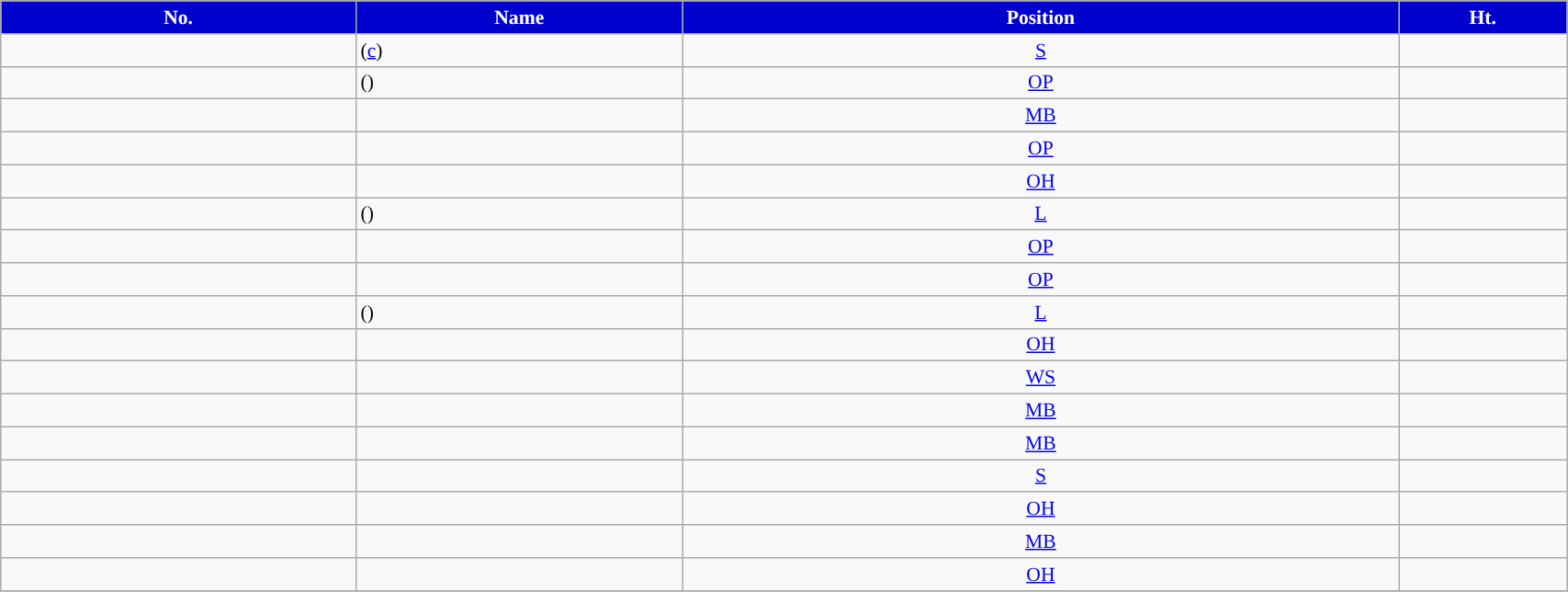<table class="wikitable sortable" style="font-size:90%; text-align:center; width:90%;">
<tr>
<th style="background:#0000CD; color:white; text-align: center"><strong>No.</strong></th>
<th style="width:16em; background:#0000CD; color:white;">Name</th>
<th style="background:#0000CD; color:white; text-align: center"><strong>Position</strong></th>
<th style="width:8em; background:#0000CD; color:white;">Ht.</th>
</tr>
<tr>
<td></td>
<td align=left>  (<a href='#'>c</a>)</td>
<td><a href='#'>S</a></td>
<td></td>
</tr>
<tr>
<td></td>
<td align=left>  ()</td>
<td><a href='#'>OP</a></td>
<td></td>
</tr>
<tr>
<td></td>
<td align=left> </td>
<td><a href='#'>MB</a></td>
<td></td>
</tr>
<tr>
<td></td>
<td align=left> </td>
<td><a href='#'>OP</a></td>
<td></td>
</tr>
<tr>
<td></td>
<td align=left> </td>
<td><a href='#'>OH</a></td>
<td></td>
</tr>
<tr>
<td></td>
<td align=left>  ()</td>
<td><a href='#'>L</a></td>
<td></td>
</tr>
<tr>
<td></td>
<td align=left> </td>
<td><a href='#'>OP</a></td>
<td></td>
</tr>
<tr>
<td></td>
<td align=left> </td>
<td><a href='#'>OP</a></td>
<td></td>
</tr>
<tr>
<td></td>
<td align=left>  ()</td>
<td><a href='#'>L</a></td>
<td></td>
</tr>
<tr>
<td></td>
<td align=left> </td>
<td><a href='#'>OH</a></td>
<td></td>
</tr>
<tr>
<td></td>
<td align=left> </td>
<td><a href='#'>WS</a></td>
<td></td>
</tr>
<tr>
<td></td>
<td align=left> </td>
<td><a href='#'>MB</a></td>
<td></td>
</tr>
<tr>
<td></td>
<td align=left> </td>
<td><a href='#'>MB</a></td>
<td></td>
</tr>
<tr>
<td></td>
<td align=left> </td>
<td><a href='#'>S</a></td>
<td></td>
</tr>
<tr>
<td></td>
<td align=left> </td>
<td><a href='#'>OH</a></td>
<td></td>
</tr>
<tr>
<td></td>
<td align=left> </td>
<td><a href='#'>MB</a></td>
<td></td>
</tr>
<tr>
<td></td>
<td align=left> </td>
<td><a href='#'>OH</a></td>
<td></td>
</tr>
<tr>
</tr>
</table>
